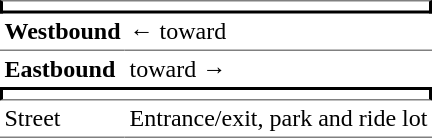<table table border=0 cellspacing=0 cellpadding=3>
<tr>
<td style="border-top:solid 1px gray;border-right:solid 2px black;border-left:solid 2px black;border-bottom:solid 2px black;text-align:center" colspan=2></td>
</tr>
<tr>
<td style="border-bottom:solid 1px gray"><strong>Westbound</strong></td>
<td style="border-bottom:solid 1px gray">←  toward  </td>
</tr>
<tr>
<td><strong>Eastbound</strong></td>
<td>  toward   →</td>
</tr>
<tr>
<td style="border-right:solid 2px black;border-left:solid 2px black;border-top:solid 2px black;border-bottom:solid 1px gray;text-align:center" colspan=2></td>
</tr>
<tr>
<td style="border-bottom:solid 1px gray" valign="top">Street</td>
<td style="border-bottom:solid 1px gray" valign="top">Entrance/exit, park and ride lot</td>
</tr>
</table>
